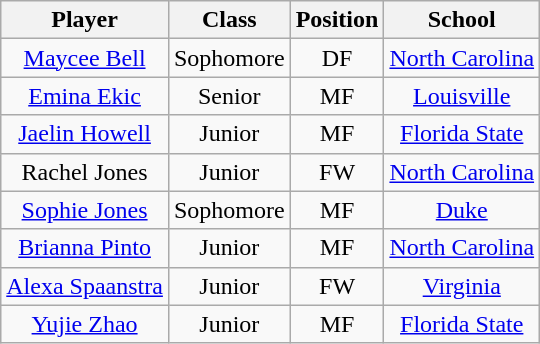<table class="wikitable sortable" style="text-align:center">
<tr>
<th>Player</th>
<th>Class</th>
<th>Position</th>
<th>School</th>
</tr>
<tr>
<td><a href='#'>Maycee Bell</a></td>
<td>Sophomore</td>
<td>DF</td>
<td><a href='#'>North Carolina</a></td>
</tr>
<tr>
<td><a href='#'>Emina Ekic</a></td>
<td>Senior</td>
<td>MF</td>
<td><a href='#'>Louisville</a></td>
</tr>
<tr>
<td><a href='#'>Jaelin Howell</a></td>
<td>Junior</td>
<td>MF</td>
<td><a href='#'>Florida State</a></td>
</tr>
<tr>
<td>Rachel Jones</td>
<td>Junior</td>
<td>FW</td>
<td><a href='#'>North Carolina</a></td>
</tr>
<tr>
<td><a href='#'>Sophie Jones</a></td>
<td>Sophomore</td>
<td>MF</td>
<td><a href='#'>Duke</a></td>
</tr>
<tr>
<td><a href='#'>Brianna Pinto</a></td>
<td>Junior</td>
<td>MF</td>
<td><a href='#'>North Carolina</a></td>
</tr>
<tr>
<td><a href='#'>Alexa Spaanstra</a></td>
<td>Junior</td>
<td>FW</td>
<td><a href='#'>Virginia</a></td>
</tr>
<tr>
<td><a href='#'>Yujie Zhao</a></td>
<td>Junior</td>
<td>MF</td>
<td><a href='#'>Florida State</a></td>
</tr>
</table>
